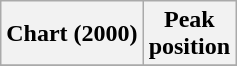<table class="wikitable sortable">
<tr>
<th align="left">Chart (2000)</th>
<th align="center">Peak<br>position</th>
</tr>
<tr>
</tr>
</table>
